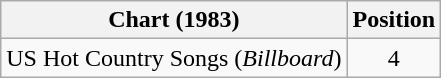<table class="wikitable">
<tr>
<th>Chart (1983)</th>
<th>Position</th>
</tr>
<tr>
<td>US Hot Country Songs (<em>Billboard</em>)</td>
<td align="center">4</td>
</tr>
</table>
